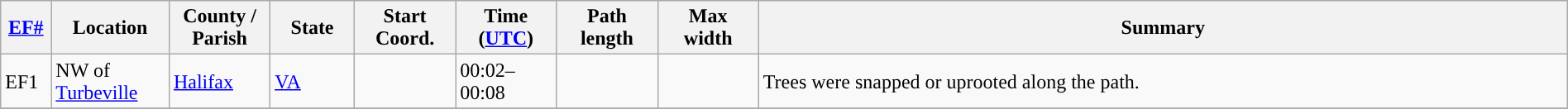<table class="wikitable sortable" style="width:100%;">
<tr>
<th scope="col"  style="width:3%; text-align:center;"><a href='#'>EF#</a></th>
<th scope="col"  style="width:7%; text-align:center;" class="unsortable">Location</th>
<th scope="col"  style="width:6%; text-align:center;" class="unsortable">County / Parish</th>
<th scope="col"  style="width:5%; text-align:center;">State</th>
<th scope="col"  style="width:6%; text-align:center;">Start Coord.</th>
<th scope="col"  style="width:6%; text-align:center;">Time (<a href='#'>UTC</a>)</th>
<th scope="col"  style="width:6%; text-align:center;">Path length</th>
<th scope="col"  style="width:6%; text-align:center;">Max width</th>
<th scope="col" class="unsortable" style="width:48%; text-align:center;">Summary</th>
</tr>
<tr>
<td>EF1</td>
<td>NW of <a href='#'>Turbeville</a></td>
<td><a href='#'>Halifax</a></td>
<td><a href='#'>VA</a></td>
<td></td>
<td>00:02–00:08</td>
<td></td>
<td></td>
<td>Trees were snapped or uprooted along the path.</td>
</tr>
<tr>
</tr>
</table>
